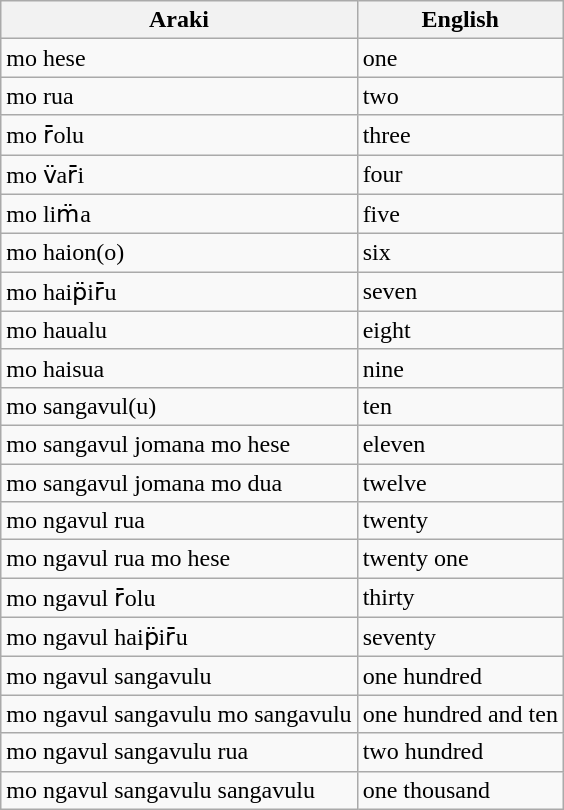<table class="wikitable">
<tr>
<th>Araki</th>
<th>English</th>
</tr>
<tr>
<td>mo hese</td>
<td>one</td>
</tr>
<tr>
<td>mo rua</td>
<td>two</td>
</tr>
<tr>
<td>mo r̄olu</td>
<td>three</td>
</tr>
<tr>
<td>mo v̈ar̄i</td>
<td>four</td>
</tr>
<tr>
<td>mo lim̈a</td>
<td>five</td>
</tr>
<tr>
<td>mo haion(o)</td>
<td>six</td>
</tr>
<tr>
<td>mo haip̈ir̄u</td>
<td>seven</td>
</tr>
<tr>
<td>mo haualu</td>
<td>eight</td>
</tr>
<tr>
<td>mo haisua</td>
<td>nine</td>
</tr>
<tr>
<td>mo sangavul(u)</td>
<td>ten</td>
</tr>
<tr>
<td>mo sangavul jomana mo hese</td>
<td>eleven</td>
</tr>
<tr>
<td>mo sangavul jomana mo dua</td>
<td>twelve</td>
</tr>
<tr>
<td>mo ngavul rua</td>
<td>twenty</td>
</tr>
<tr>
<td>mo ngavul rua mo hese</td>
<td>twenty one</td>
</tr>
<tr>
<td>mo ngavul r̄olu</td>
<td>thirty</td>
</tr>
<tr>
<td>mo ngavul haip̈ir̄u</td>
<td>seventy</td>
</tr>
<tr>
<td>mo ngavul sangavulu</td>
<td>one hundred</td>
</tr>
<tr>
<td>mo ngavul sangavulu mo sangavulu</td>
<td>one hundred and ten</td>
</tr>
<tr>
<td>mo ngavul sangavulu rua</td>
<td>two hundred</td>
</tr>
<tr>
<td>mo ngavul sangavulu sangavulu</td>
<td>one thousand</td>
</tr>
</table>
